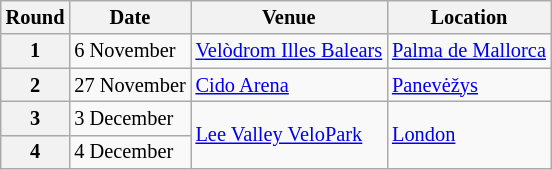<table class="wikitable plainrowheaders" style="font-size: 85%;">
<tr>
<th>Round</th>
<th>Date</th>
<th>Venue</th>
<th>Location</th>
</tr>
<tr>
<th>1</th>
<td>6 November</td>
<td> <a href='#'>Velòdrom Illes Balears</a></td>
<td><a href='#'>Palma de Mallorca</a></td>
</tr>
<tr>
<th>2</th>
<td>27 November</td>
<td> <a href='#'>Cido Arena</a></td>
<td><a href='#'>Panevėžys</a></td>
</tr>
<tr>
<th>3</th>
<td>3 December</td>
<td rowspan=2> <a href='#'>Lee Valley VeloPark</a></td>
<td rowspan=2><a href='#'>London</a></td>
</tr>
<tr>
<th>4</th>
<td>4 December</td>
</tr>
</table>
